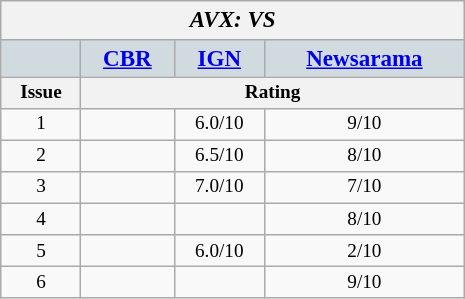<table class="wikitable infobox" style="float: right; width: 24.2em; font-size: 80%; text-align: center; margin:0.5em 0 0.5em 1em; padding:0;" cellpadding="0" cellspacing="0">
<tr>
<th colspan="4" style="font-size:120%;"><em>AVX: VS</em></th>
</tr>
<tr>
<th style="background:#d1dbdf;font-size:120%;"></th>
<th style="background:#d1dbdf;font-size:120%;"><a href='#'>CBR</a></th>
<th style="background:#d1dbdf;font-size:120%;"><a href='#'>IGN</a></th>
<th style="background:#d1dbdf;font-size:120%;"><a href='#'>Newsarama</a></th>
</tr>
<tr>
<th>Issue</th>
<th colspan="3">Rating</th>
</tr>
<tr>
<td>1</td>
<td></td>
<td>6.0/10</td>
<td>9/10</td>
</tr>
<tr>
<td>2</td>
<td></td>
<td>6.5/10</td>
<td>8/10</td>
</tr>
<tr>
<td>3</td>
<td></td>
<td>7.0/10</td>
<td>7/10</td>
</tr>
<tr>
<td>4</td>
<td></td>
<td></td>
<td>8/10</td>
</tr>
<tr>
<td>5</td>
<td></td>
<td>6.0/10</td>
<td>2/10</td>
</tr>
<tr>
<td>6</td>
<td></td>
<td></td>
<td>9/10</td>
</tr>
</table>
